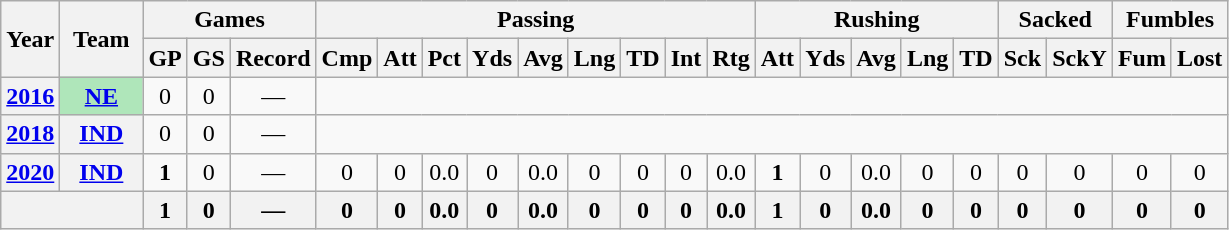<table class=wikitable style="text-align:center;">
<tr>
<th rowspan="2">Year</th>
<th rowspan="2">Team</th>
<th colspan="3">Games</th>
<th colspan="9">Passing</th>
<th colspan="5">Rushing</th>
<th colspan="2">Sacked</th>
<th colspan="2">Fumbles</th>
</tr>
<tr>
<th>GP</th>
<th>GS</th>
<th>Record</th>
<th>Cmp</th>
<th>Att</th>
<th>Pct</th>
<th>Yds</th>
<th>Avg</th>
<th>Lng</th>
<th>TD</th>
<th>Int</th>
<th>Rtg</th>
<th>Att</th>
<th>Yds</th>
<th>Avg</th>
<th>Lng</th>
<th>TD</th>
<th>Sck</th>
<th>SckY</th>
<th>Fum</th>
<th>Lost</th>
</tr>
<tr>
<th><a href='#'>2016</a></th>
<th style="background:#afe6ba; width:3em"><a href='#'>NE</a></th>
<td>0</td>
<td>0</td>
<td>—</td>
<td colspan="18"></td>
</tr>
<tr>
<th><a href='#'>2018</a></th>
<th><a href='#'>IND</a></th>
<td>0</td>
<td>0</td>
<td>—</td>
<td colspan="18"></td>
</tr>
<tr>
<th><a href='#'>2020</a></th>
<th><a href='#'>IND</a></th>
<td><strong>1</strong></td>
<td>0</td>
<td>—</td>
<td>0</td>
<td>0</td>
<td>0.0</td>
<td>0</td>
<td>0.0</td>
<td>0</td>
<td>0</td>
<td>0</td>
<td>0.0</td>
<td><strong>1</strong></td>
<td>0</td>
<td>0.0</td>
<td>0</td>
<td>0</td>
<td>0</td>
<td>0</td>
<td>0</td>
<td>0</td>
</tr>
<tr>
<th colspan="2"></th>
<th>1</th>
<th>0</th>
<th>—</th>
<th>0</th>
<th>0</th>
<th>0.0</th>
<th>0</th>
<th>0.0</th>
<th>0</th>
<th>0</th>
<th>0</th>
<th>0.0</th>
<th>1</th>
<th>0</th>
<th>0.0</th>
<th>0</th>
<th>0</th>
<th>0</th>
<th>0</th>
<th>0</th>
<th>0</th>
</tr>
</table>
